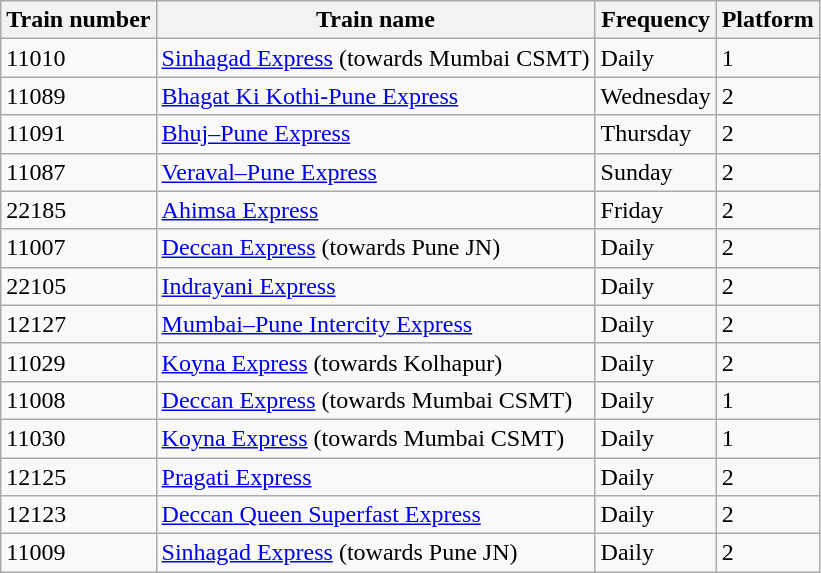<table Class="wikitable">
<tr>
<th>Train number</th>
<th>Train name</th>
<th>Frequency</th>
<th>Platform</th>
</tr>
<tr>
<td>11010</td>
<td><a href='#'>Sinhagad Express</a> (towards Mumbai CSMT)</td>
<td>Daily</td>
<td>1</td>
</tr>
<tr>
<td>11089</td>
<td><a href='#'>Bhagat Ki Kothi-Pune Express</a></td>
<td>Wednesday</td>
<td>2</td>
</tr>
<tr>
<td>11091</td>
<td><a href='#'>Bhuj–Pune Express</a></td>
<td>Thursday</td>
<td>2</td>
</tr>
<tr>
<td>11087</td>
<td><a href='#'>Veraval–Pune Express</a></td>
<td>Sunday</td>
<td>2</td>
</tr>
<tr>
<td>22185</td>
<td><a href='#'>Ahimsa Express</a></td>
<td>Friday</td>
<td>2</td>
</tr>
<tr>
<td>11007</td>
<td><a href='#'>Deccan Express</a> (towards Pune JN)</td>
<td>Daily</td>
<td>2</td>
</tr>
<tr>
<td>22105</td>
<td><a href='#'>Indrayani Express</a></td>
<td>Daily</td>
<td>2</td>
</tr>
<tr>
<td>12127</td>
<td><a href='#'>Mumbai–Pune Intercity Express</a></td>
<td>Daily</td>
<td>2</td>
</tr>
<tr>
<td>11029</td>
<td><a href='#'>Koyna Express</a> (towards Kolhapur)</td>
<td>Daily</td>
<td>2</td>
</tr>
<tr>
<td>11008</td>
<td><a href='#'>Deccan Express</a> (towards Mumbai CSMT)</td>
<td>Daily</td>
<td>1</td>
</tr>
<tr>
<td>11030</td>
<td><a href='#'>Koyna Express</a> (towards Mumbai CSMT)</td>
<td>Daily</td>
<td>1</td>
</tr>
<tr>
<td>12125</td>
<td><a href='#'>Pragati Express</a></td>
<td>Daily</td>
<td>2</td>
</tr>
<tr>
<td>12123</td>
<td><a href='#'>Deccan Queen Superfast Express</a></td>
<td>Daily</td>
<td>2</td>
</tr>
<tr>
<td>11009</td>
<td><a href='#'>Sinhagad Express</a> (towards Pune JN)</td>
<td>Daily</td>
<td>2</td>
</tr>
</table>
